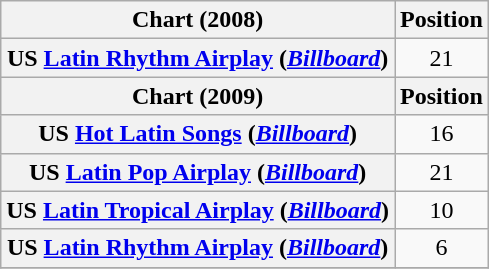<table class="wikitable plainrowheaders " style="text-align:center;">
<tr>
<th scope="col">Chart (2008)</th>
<th scope="col">Position</th>
</tr>
<tr>
<th scope="row">US <a href='#'>Latin Rhythm Airplay</a> (<em><a href='#'>Billboard</a></em>)</th>
<td>21</td>
</tr>
<tr>
<th scope="col">Chart (2009)</th>
<th scope="col">Position</th>
</tr>
<tr>
<th scope="row">US <a href='#'>Hot Latin Songs</a> (<em><a href='#'>Billboard</a></em>)</th>
<td>16</td>
</tr>
<tr>
<th scope="row">US <a href='#'>Latin Pop Airplay</a> (<em><a href='#'>Billboard</a></em>)</th>
<td>21</td>
</tr>
<tr>
<th scope="row">US <a href='#'>Latin Tropical Airplay</a> (<em><a href='#'>Billboard</a></em>)</th>
<td>10</td>
</tr>
<tr>
<th scope="row">US <a href='#'>Latin Rhythm Airplay</a> (<em><a href='#'>Billboard</a></em>)</th>
<td>6</td>
</tr>
<tr>
</tr>
</table>
